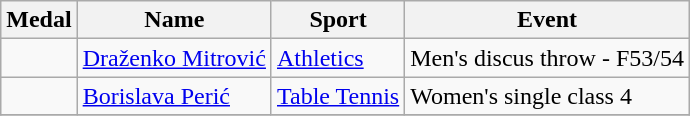<table class="wikitable">
<tr>
<th>Medal</th>
<th>Name</th>
<th>Sport</th>
<th>Event</th>
</tr>
<tr>
<td></td>
<td><a href='#'>Draženko Mitrović</a></td>
<td><a href='#'>Athletics</a></td>
<td>Men's discus throw - F53/54</td>
</tr>
<tr>
<td></td>
<td><a href='#'>Borislava Perić</a></td>
<td><a href='#'>Table Tennis</a></td>
<td>Women's single class 4</td>
</tr>
<tr>
</tr>
</table>
